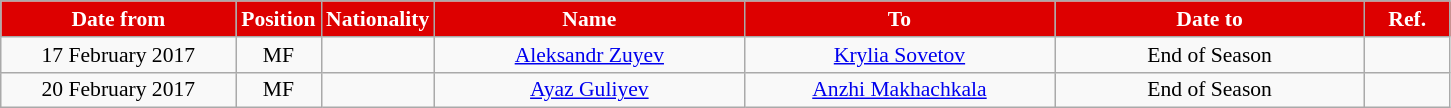<table class="wikitable" style="text-align:center; font-size:90%; ">
<tr>
<th style="background:#DD0000; color:white; width:150px;">Date from</th>
<th style="background:#DD0000; color:white; width:50px;">Position</th>
<th style="background:#DD0000; color:white; width:50px;">Nationality</th>
<th style="background:#DD0000; color:white; width:200px;">Name</th>
<th style="background:#DD0000; color:white; width:200px;">To</th>
<th style="background:#DD0000; color:white; width:200px;">Date to</th>
<th style="background:#DD0000; color:white; width:50px;">Ref.</th>
</tr>
<tr>
<td>17 February 2017</td>
<td>MF</td>
<td></td>
<td><a href='#'>Aleksandr Zuyev</a></td>
<td><a href='#'>Krylia Sovetov</a></td>
<td>End of Season</td>
<td></td>
</tr>
<tr>
<td>20 February 2017</td>
<td>MF</td>
<td></td>
<td><a href='#'>Ayaz Guliyev</a></td>
<td><a href='#'>Anzhi Makhachkala</a></td>
<td>End of Season</td>
<td></td>
</tr>
</table>
